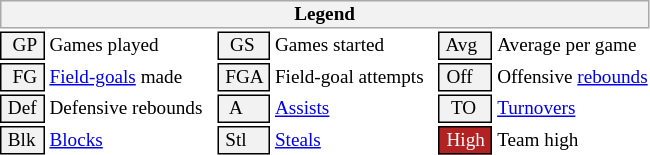<table class="toccolours" style="font-size: 80%; white-space: nowrap;">
<tr>
<th colspan="6" style="background-color: #F2F2F2; border: 1px solid #AAAAAA;">Legend</th>
</tr>
<tr>
<td style="background-color: #F2F2F2; border: 1px solid black;">  GP </td>
<td>Games played</td>
<td style="background-color: #F2F2F2; border: 1px solid black">  GS </td>
<td>Games started</td>
<td style="background-color: #F2F2F2; border: 1px solid black"> Avg </td>
<td>Average per game</td>
</tr>
<tr>
<td style="background-color: #F2F2F2; border: 1px solid black">  FG </td>
<td style="padding-right: 8px"><a href='#'>Field-goals</a> made</td>
<td style="background-color: #F2F2F2; border: 1px solid black"> FGA </td>
<td style="padding-right: 8px">Field-goal attempts</td>
<td style="background-color: #F2F2F2; border: 1px solid black;"> Off </td>
<td>Offensive <a href='#'>rebounds</a></td>
</tr>
<tr>
<td style="background-color: #F2F2F2; border: 1px solid black;"> Def </td>
<td style="padding-right: 8px">Defensive rebounds</td>
<td style="background-color: #F2F2F2; border: 1px solid black">  A </td>
<td style="padding-right: 8px"><a href='#'>Assists</a></td>
<td style="background-color: #F2F2F2; border: 1px solid black">  TO</td>
<td><a href='#'>Turnovers</a></td>
</tr>
<tr>
<td style="background-color: #F2F2F2; border: 1px solid black;"> Blk </td>
<td><a href='#'>Blocks</a></td>
<td style="background-color: #F2F2F2; border: 1px solid black"> Stl </td>
<td><a href='#'>Steals</a></td>
<td style="background:#B22222; color:#ffffff;; border: 1px solid black"> High </td>
<td>Team high</td>
</tr>
<tr>
</tr>
</table>
